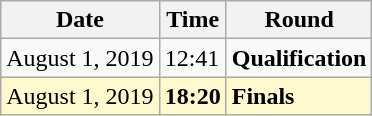<table class="wikitable">
<tr>
<th>Date</th>
<th>Time</th>
<th>Round</th>
</tr>
<tr>
<td>August 1, 2019</td>
<td>12:41</td>
<td><strong>Qualification</strong></td>
</tr>
<tr style=background:lemonchiffon>
<td>August 1, 2019</td>
<td><strong>18:20</strong></td>
<td><strong>Finals</strong></td>
</tr>
</table>
